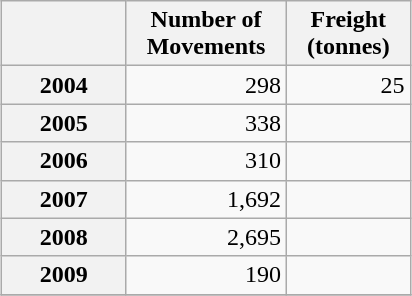<table class="wikitable" style="text-align:right; margin:auto;">
<tr>
<th style="width:75px"></th>
<th style="width:100px">Number of Movements</th>
<th style="width:75px">Freight (tonnes)</th>
</tr>
<tr>
<th>2004</th>
<td>298</td>
<td>25</td>
</tr>
<tr>
<th>2005</th>
<td>338</td>
<td></td>
</tr>
<tr>
<th>2006</th>
<td>310</td>
<td></td>
</tr>
<tr>
<th>2007</th>
<td>1,692</td>
<td></td>
</tr>
<tr>
<th>2008</th>
<td>2,695</td>
<td></td>
</tr>
<tr>
<th>2009</th>
<td>190</td>
<td></td>
</tr>
<tr>
</tr>
</table>
